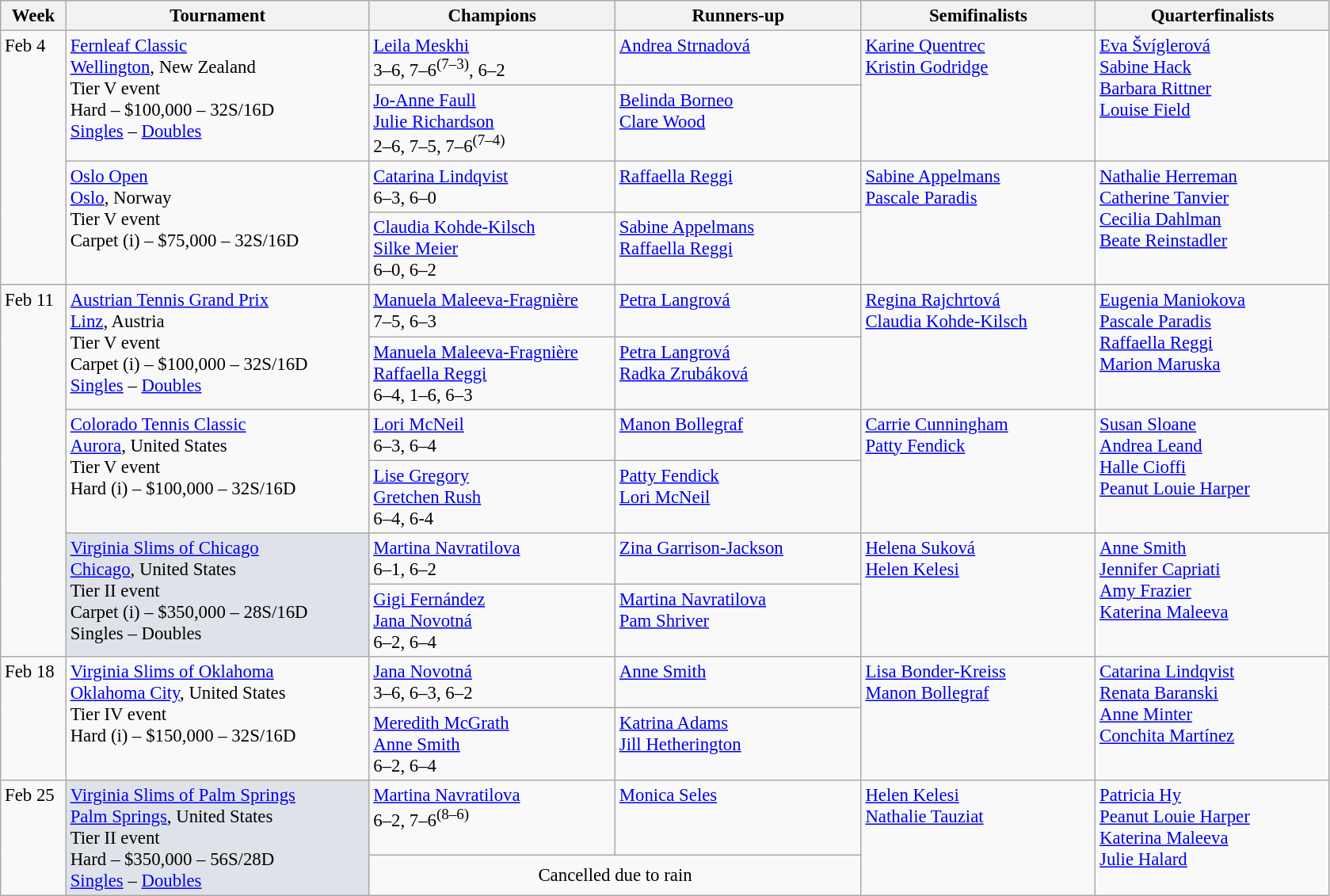<table class=wikitable style=font-size:95%>
<tr>
<th style="width:48px;">Week</th>
<th style="width:248px;">Tournament</th>
<th style="width:200px;">Champions</th>
<th style="width:200px;">Runners-up</th>
<th style="width:190px;">Semifinalists</th>
<th style="width:190px;">Quarterfinalists</th>
</tr>
<tr valign=top>
<td rowspan=4>Feb 4</td>
<td rowspan="2"><a href='#'>Fernleaf Classic</a><br> <a href='#'>Wellington</a>, New Zealand<br>Tier V event <br> Hard – $100,000 – 32S/16D<br><a href='#'>Singles</a> – <a href='#'>Doubles</a></td>
<td> <a href='#'>Leila Meskhi</a><br>3–6, 7–6<sup>(7–3)</sup>, 6–2</td>
<td> <a href='#'>Andrea Strnadová</a></td>
<td rowspan=2> <a href='#'>Karine Quentrec</a> <br>  <a href='#'>Kristin Godridge</a></td>
<td rowspan=2> <a href='#'>Eva Švíglerová</a> <br>  <a href='#'>Sabine Hack</a> <br>  <a href='#'>Barbara Rittner</a> <br>  <a href='#'>Louise Field</a></td>
</tr>
<tr valign=top>
<td> <a href='#'>Jo-Anne Faull</a><br> <a href='#'>Julie Richardson</a><br>2–6, 7–5, 7–6<sup>(7–4)</sup></td>
<td> <a href='#'>Belinda Borneo</a><br> <a href='#'>Clare Wood</a></td>
</tr>
<tr valign=top>
<td rowspan="2"><a href='#'>Oslo Open</a><br> <a href='#'>Oslo</a>, Norway<br>Tier V event <br> Carpet (i) – $75,000 – 32S/16D</td>
<td> <a href='#'>Catarina Lindqvist</a><br>6–3, 6–0</td>
<td> <a href='#'>Raffaella Reggi</a></td>
<td rowspan=2> <a href='#'>Sabine Appelmans</a> <br>  <a href='#'>Pascale Paradis</a></td>
<td rowspan=2> <a href='#'>Nathalie Herreman</a> <br>  <a href='#'>Catherine Tanvier</a> <br>  <a href='#'>Cecilia Dahlman</a> <br>  <a href='#'>Beate Reinstadler</a></td>
</tr>
<tr valign=top>
<td> <a href='#'>Claudia Kohde-Kilsch</a><br> <a href='#'>Silke Meier</a><br>6–0, 6–2</td>
<td> <a href='#'>Sabine Appelmans</a><br> <a href='#'>Raffaella Reggi</a></td>
</tr>
<tr valign=top>
<td rowspan=6>Feb 11</td>
<td rowspan="2"><a href='#'>Austrian Tennis Grand Prix</a><br> <a href='#'>Linz</a>, Austria<br>Tier V event <br> Carpet (i) – $100,000 – 32S/16D<br><a href='#'>Singles</a> – <a href='#'>Doubles</a></td>
<td> <a href='#'>Manuela Maleeva-Fragnière</a><br>7–5, 6–3</td>
<td> <a href='#'>Petra Langrová</a></td>
<td rowspan=2> <a href='#'>Regina Rajchrtová</a> <br>  <a href='#'>Claudia Kohde-Kilsch</a></td>
<td rowspan=2> <a href='#'>Eugenia Maniokova</a> <br>  <a href='#'>Pascale Paradis</a> <br>  <a href='#'>Raffaella Reggi</a> <br>  <a href='#'>Marion Maruska</a></td>
</tr>
<tr valign=top>
<td> <a href='#'>Manuela Maleeva-Fragnière</a><br> <a href='#'>Raffaella Reggi</a><br>6–4, 1–6, 6–3</td>
<td> <a href='#'>Petra Langrová</a><br> <a href='#'>Radka Zrubáková</a></td>
</tr>
<tr valign=top>
<td rowspan="2"><a href='#'>Colorado Tennis Classic</a><br> <a href='#'>Aurora</a>, United States<br>Tier V event <br> Hard (i) – $100,000 – 32S/16D</td>
<td> <a href='#'>Lori McNeil</a><br>6–3, 6–4</td>
<td> <a href='#'>Manon Bollegraf</a></td>
<td rowspan=2> <a href='#'>Carrie Cunningham</a> <br>  <a href='#'>Patty Fendick</a></td>
<td rowspan=2> <a href='#'>Susan Sloane</a> <br>  <a href='#'>Andrea Leand</a> <br>  <a href='#'>Halle Cioffi</a> <br>  <a href='#'>Peanut Louie Harper</a></td>
</tr>
<tr valign=top>
<td> <a href='#'>Lise Gregory</a><br> <a href='#'>Gretchen Rush</a><br>6–4, 6-4</td>
<td> <a href='#'>Patty Fendick</a><br> <a href='#'>Lori McNeil</a></td>
</tr>
<tr valign=top>
<td rowspan="2" bgcolor=#dfe2e9><a href='#'>Virginia Slims of Chicago</a><br> <a href='#'>Chicago</a>, United States<br>Tier II event <br> Carpet (i) – $350,000 – 28S/16D<br>Singles  – Doubles</td>
<td> <a href='#'>Martina Navratilova</a><br>6–1, 6–2</td>
<td> <a href='#'>Zina Garrison-Jackson</a></td>
<td rowspan=2> <a href='#'>Helena Suková</a> <br>  <a href='#'>Helen Kelesi</a></td>
<td rowspan=2> <a href='#'>Anne Smith</a> <br>  <a href='#'>Jennifer Capriati</a> <br>  <a href='#'>Amy Frazier</a> <br>  <a href='#'>Katerina Maleeva</a></td>
</tr>
<tr valign=top>
<td> <a href='#'>Gigi Fernández</a><br> <a href='#'>Jana Novotná</a><br>6–2, 6–4</td>
<td> <a href='#'>Martina Navratilova</a><br> <a href='#'>Pam Shriver</a></td>
</tr>
<tr valign=top>
<td rowspan=2>Feb 18</td>
<td rowspan="2"><a href='#'>Virginia Slims of Oklahoma</a><br> <a href='#'>Oklahoma City</a>, United States<br>Tier IV event <br> Hard (i) – $150,000 – 32S/16D</td>
<td> <a href='#'>Jana Novotná</a><br>3–6, 6–3, 6–2</td>
<td> <a href='#'>Anne Smith</a></td>
<td rowspan=2> <a href='#'>Lisa Bonder-Kreiss</a> <br>  <a href='#'>Manon Bollegraf</a></td>
<td rowspan=2> <a href='#'>Catarina Lindqvist</a> <br>  <a href='#'>Renata Baranski</a> <br>  <a href='#'>Anne Minter</a> <br>  <a href='#'>Conchita Martínez</a></td>
</tr>
<tr valign=top>
<td> <a href='#'>Meredith McGrath</a><br> <a href='#'>Anne Smith</a><br>6–2, 6–4</td>
<td> <a href='#'>Katrina Adams</a><br> <a href='#'>Jill Hetherington</a></td>
</tr>
<tr valign=top>
<td rowspan=2>Feb 25</td>
<td rowspan="2" bgcolor=#dfe2e9><a href='#'>Virginia Slims of Palm Springs</a><br> <a href='#'>Palm Springs</a>, United States<br>Tier II event <br> Hard – $350,000 – 56S/28D<br><a href='#'>Singles</a> – <a href='#'>Doubles</a></td>
<td> <a href='#'>Martina Navratilova</a><br>6–2, 7–6<sup>(8–6)</sup></td>
<td> <a href='#'>Monica Seles</a></td>
<td rowspan=2> <a href='#'>Helen Kelesi</a> <br>  <a href='#'>Nathalie Tauziat</a></td>
<td rowspan=2> <a href='#'>Patricia Hy</a> <br>  <a href='#'>Peanut Louie Harper</a> <br>  <a href='#'>Katerina Maleeva</a> <br>  <a href='#'>Julie Halard</a></td>
</tr>
<tr>
<td colspan="2" style="text-align:center;">Cancelled due to rain</td>
</tr>
</table>
